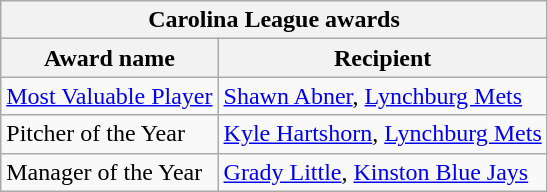<table class="wikitable">
<tr>
<th colspan="2">Carolina League awards</th>
</tr>
<tr>
<th>Award name</th>
<th>Recipient</th>
</tr>
<tr>
<td><a href='#'>Most Valuable Player</a></td>
<td><a href='#'>Shawn Abner</a>, <a href='#'>Lynchburg Mets</a></td>
</tr>
<tr>
<td>Pitcher of the Year</td>
<td><a href='#'>Kyle Hartshorn</a>, <a href='#'>Lynchburg Mets</a></td>
</tr>
<tr>
<td>Manager of the Year</td>
<td><a href='#'>Grady Little</a>, <a href='#'>Kinston Blue Jays</a></td>
</tr>
</table>
